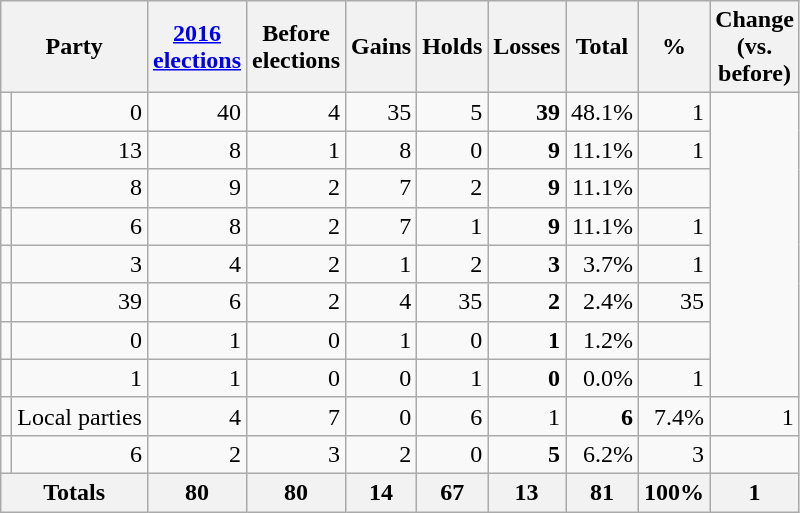<table class=wikitable style="text-align:right">
<tr>
<th colspan=2>Party</th>
<th width=40px><a href='#'>2016 elections</a></th>
<th width=40px>Before elections</th>
<th width=40px>Gains</th>
<th width=40px>Holds</th>
<th width=40px>Losses</th>
<th width=40px>Total</th>
<th width=40px>%</th>
<th width=40px>Change (vs. before)</th>
</tr>
<tr>
<td></td>
<td>0</td>
<td>40</td>
<td>4</td>
<td>35</td>
<td>5</td>
<td><strong>39</strong></td>
<td>48.1%</td>
<td> 1</td>
</tr>
<tr>
<td></td>
<td>13</td>
<td>8</td>
<td>1</td>
<td>8</td>
<td>0</td>
<td><strong>9</strong></td>
<td>11.1%</td>
<td> 1</td>
</tr>
<tr>
<td></td>
<td>8</td>
<td>9</td>
<td>2</td>
<td>7</td>
<td>2</td>
<td><strong>9</strong></td>
<td>11.1%</td>
<td></td>
</tr>
<tr>
<td></td>
<td>6</td>
<td>8</td>
<td>2</td>
<td>7</td>
<td>1</td>
<td><strong>9</strong></td>
<td>11.1%</td>
<td> 1</td>
</tr>
<tr>
<td></td>
<td>3</td>
<td>4</td>
<td>2</td>
<td>1</td>
<td>2</td>
<td><strong>3</strong></td>
<td>3.7%</td>
<td> 1</td>
</tr>
<tr>
<td></td>
<td>39</td>
<td>6</td>
<td>2</td>
<td>4</td>
<td>35</td>
<td><strong>2</strong></td>
<td>2.4%</td>
<td> 35</td>
</tr>
<tr>
<td></td>
<td>0</td>
<td>1</td>
<td>0</td>
<td>1</td>
<td>0</td>
<td><strong>1</strong></td>
<td>1.2%</td>
<td></td>
</tr>
<tr>
<td></td>
<td>1</td>
<td>1</td>
<td>0</td>
<td>0</td>
<td>1</td>
<td><strong>0</strong></td>
<td>0.0%</td>
<td> 1</td>
</tr>
<tr>
<td></td>
<td align=left>Local parties</td>
<td>4</td>
<td>7</td>
<td>0</td>
<td>6</td>
<td>1</td>
<td><strong>6</strong></td>
<td>7.4%</td>
<td> 1</td>
</tr>
<tr>
<td></td>
<td>6</td>
<td>2</td>
<td>3</td>
<td>2</td>
<td>0</td>
<td><strong>5</strong></td>
<td>6.2%</td>
<td> 3</td>
</tr>
<tr>
<th colspan=2>Totals</th>
<th>80</th>
<th>80</th>
<th>14</th>
<th>67</th>
<th>13</th>
<th>81</th>
<th>100%</th>
<th> 1</th>
</tr>
</table>
